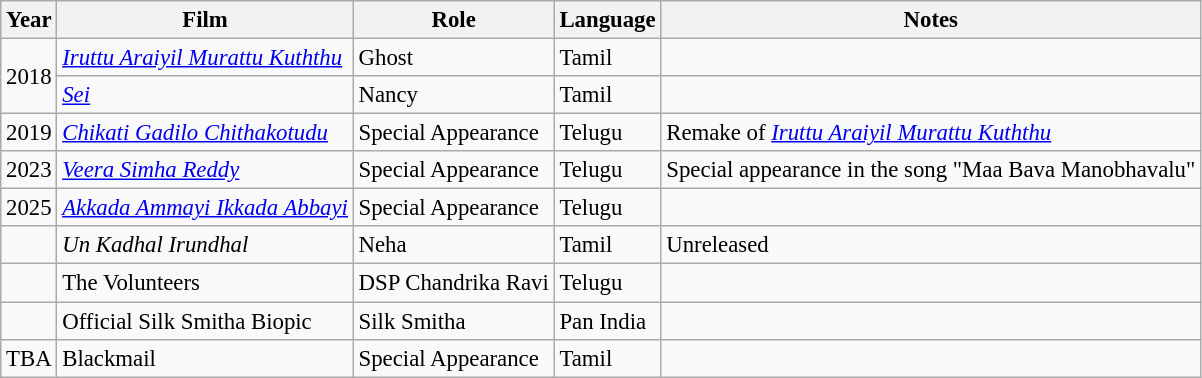<table class="wikitable" style="font-size:95%;">
<tr>
<th>Year</th>
<th>Film</th>
<th>Role</th>
<th>Language</th>
<th>Notes</th>
</tr>
<tr>
<td rowspan="2">2018</td>
<td><em><a href='#'>Iruttu Araiyil Murattu Kuththu</a></em></td>
<td>Ghost</td>
<td>Tamil</td>
<td></td>
</tr>
<tr>
<td><em><a href='#'>Sei</a></em></td>
<td>Nancy</td>
<td>Tamil</td>
<td></td>
</tr>
<tr>
<td rowspan="1">2019</td>
<td><em><a href='#'>Chikati Gadilo Chithakotudu</a></em></td>
<td>Special Appearance</td>
<td>Telugu</td>
<td>Remake of <em><a href='#'>Iruttu Araiyil Murattu Kuththu</a></em></td>
</tr>
<tr>
<td>2023</td>
<td><em><a href='#'>Veera Simha Reddy</a></em></td>
<td>Special Appearance</td>
<td>Telugu</td>
<td>Special appearance in the song "Maa Bava Manobhavalu"</td>
</tr>
<tr>
<td>2025</td>
<td><em><a href='#'>Akkada Ammayi Ikkada Abbayi</a></em></td>
<td>Special Appearance</td>
<td>Telugu</td>
<td></td>
</tr>
<tr>
<td></td>
<td><em>Un Kadhal Irundhal</em></td>
<td>Neha</td>
<td>Tamil</td>
<td>Unreleased</td>
</tr>
<tr>
<td></td>
<td>The Volunteers</td>
<td>DSP Chandrika Ravi</td>
<td>Telugu</td>
<td></td>
</tr>
<tr>
<td></td>
<td>Official Silk Smitha Biopic</td>
<td>Silk Smitha</td>
<td>Pan India</td>
<td></td>
</tr>
<tr>
<td>TBA</td>
<td>Blackmail</td>
<td>Special Appearance</td>
<td>Tamil</td>
<td></td>
</tr>
</table>
